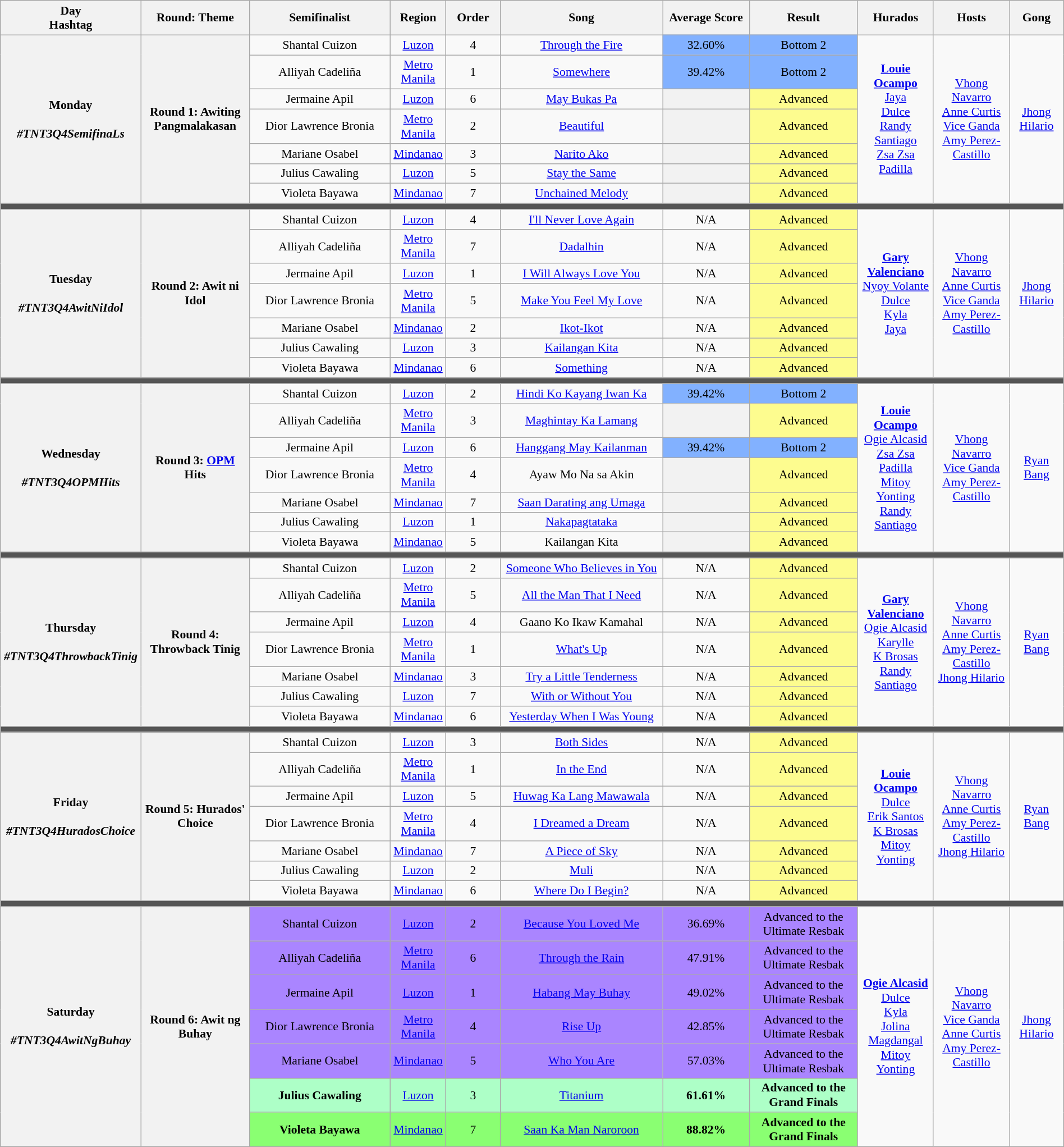<table class="wikitable mw-collapsible mw-collapsed" style="text-align:center; font-size:90%; width:100%;">
<tr>
<th width="07%">Day<br>Hashtag</th>
<th width="10%">Round: Theme</th>
<th width="13%">Semifinalist</th>
<th width="05%">Region</th>
<th width="05%">Order</th>
<th width="15%">Song</th>
<th width="08%">Average Score</th>
<th width="10%">Result</th>
<th width="07%">Hurados</th>
<th width="07%">Hosts</th>
<th width="05%">Gong</th>
</tr>
<tr>
<th rowspan="7">Monday<br><small></small> <br> <strong><em>#TNT3Q4SemifinaLs</em></strong></th>
<th rowspan="7">Round 1: Awiting Pangmalakasan <br> <small> </small></th>
<td>Shantal Cuizon</td>
<td><a href='#'>Luzon</a></td>
<td>4</td>
<td><a href='#'>Through the Fire</a></td>
<td style="background-color:#82b1ff;">32.60%</td>
<td style="background-color:#82b1ff;">Bottom 2</td>
<td rowspan="7"><strong><a href='#'>Louie Ocampo</a></strong><br><a href='#'>Jaya</a><br><a href='#'>Dulce</a><br><a href='#'>Randy Santiago</a><br><a href='#'>Zsa Zsa Padilla</a></td>
<td rowspan="7"><a href='#'>Vhong Navarro</a><br><a href='#'>Anne Curtis</a><br><a href='#'>Vice Ganda</a><br><a href='#'>Amy Perez-Castillo</a></td>
<td rowspan="7"><a href='#'>Jhong Hilario</a></td>
</tr>
<tr>
<td>Alliyah Cadeliña</td>
<td><a href='#'>Metro Manila</a></td>
<td>1</td>
<td><a href='#'>Somewhere</a></td>
<td style="background-color:#82b1ff;">39.42%</td>
<td style="background-color:#82b1ff;">Bottom 2</td>
</tr>
<tr>
<td>Jermaine Apil</td>
<td><a href='#'>Luzon</a></td>
<td>6</td>
<td><a href='#'>May Bukas Pa</a></td>
<th><small></small></th>
<td style="background-color:#FDFC8F;">Advanced</td>
</tr>
<tr>
<td>Dior Lawrence Bronia</td>
<td><a href='#'>Metro Manila</a></td>
<td>2</td>
<td><a href='#'>Beautiful</a></td>
<th><small></small></th>
<td style="background-color:#FDFC8F;">Advanced</td>
</tr>
<tr>
<td>Mariane Osabel</td>
<td><a href='#'>Mindanao</a></td>
<td>3</td>
<td><a href='#'>Narito Ako</a></td>
<th><small></small></th>
<td style="background-color:#FDFC8F;">Advanced</td>
</tr>
<tr>
<td>Julius Cawaling</td>
<td><a href='#'>Luzon</a></td>
<td>5</td>
<td><a href='#'>Stay the Same</a></td>
<th><small></small></th>
<td style="background-color:#FDFC8F;">Advanced</td>
</tr>
<tr>
<td>Violeta Bayawa</td>
<td><a href='#'>Mindanao</a></td>
<td>7</td>
<td><a href='#'>Unchained Melody</a></td>
<th><small></small></th>
<td style="background-color:#FDFC8F;">Advanced</td>
</tr>
<tr>
<th colspan="11" style="background:#555;"></th>
</tr>
<tr>
<th rowspan="7">Tuesday<br><small></small> <br> <strong><em>#TNT3Q4AwitNiIdol</em></strong></th>
<th rowspan="7">Round 2: Awit ni Idol <br> <small> </small></th>
<td>Shantal Cuizon</td>
<td><a href='#'>Luzon</a></td>
<td>4</td>
<td><a href='#'>I'll Never Love Again</a></td>
<td>N/A</td>
<td style="background-color:#FDFC8F;">Advanced</td>
<td rowspan="7"><strong><a href='#'>Gary Valenciano</a></strong><br><a href='#'>Nyoy Volante</a><br><a href='#'>Dulce</a><br><a href='#'>Kyla</a><br><a href='#'>Jaya</a></td>
<td rowspan="7"><a href='#'>Vhong Navarro</a><br><a href='#'>Anne Curtis</a><br><a href='#'>Vice Ganda</a><br><a href='#'>Amy Perez-Castillo</a></td>
<td rowspan="7"><a href='#'>Jhong Hilario</a></td>
</tr>
<tr>
<td>Alliyah Cadeliña</td>
<td><a href='#'>Metro Manila</a></td>
<td>7</td>
<td><a href='#'>Dadalhin</a></td>
<td>N/A</td>
<td style="background-color:#FDFC8F;">Advanced</td>
</tr>
<tr>
<td>Jermaine Apil</td>
<td><a href='#'>Luzon</a></td>
<td>1</td>
<td><a href='#'>I Will Always Love You</a></td>
<td>N/A</td>
<td style="background-color:#FDFC8F;">Advanced</td>
</tr>
<tr>
<td>Dior Lawrence Bronia</td>
<td><a href='#'>Metro Manila</a></td>
<td>5</td>
<td><a href='#'>Make You Feel My Love</a></td>
<td>N/A</td>
<td style="background-color:#FDFC8F;">Advanced</td>
</tr>
<tr>
<td>Mariane Osabel</td>
<td><a href='#'>Mindanao</a></td>
<td>2</td>
<td><a href='#'>Ikot-Ikot</a></td>
<td>N/A</td>
<td style="background-color:#FDFC8F;">Advanced</td>
</tr>
<tr>
<td>Julius Cawaling</td>
<td><a href='#'>Luzon</a></td>
<td>3</td>
<td><a href='#'>Kailangan Kita</a></td>
<td>N/A</td>
<td style="background-color:#FDFC8F;">Advanced</td>
</tr>
<tr>
<td>Violeta Bayawa</td>
<td><a href='#'>Mindanao</a></td>
<td>6</td>
<td><a href='#'>Something</a></td>
<td>N/A</td>
<td style="background-color:#FDFC8F;">Advanced</td>
</tr>
<tr>
<th colspan="11" style="background:#555;"></th>
</tr>
<tr>
<th rowspan="7">Wednesday<br><small></small> <br> <strong><em>#TNT3Q4OPMHits</em></strong></th>
<th rowspan="7">Round 3: <a href='#'>OPM</a> Hits</th>
<td>Shantal Cuizon</td>
<td><a href='#'>Luzon</a></td>
<td>2</td>
<td><a href='#'>Hindi Ko Kayang Iwan Ka</a></td>
<td style="background-color:#82b1ff;">39.42%</td>
<td style="background-color:#82b1ff;">Bottom 2</td>
<td rowspan="7"><strong><a href='#'>Louie Ocampo</a></strong><br><a href='#'>Ogie Alcasid</a><br><a href='#'>Zsa Zsa Padilla</a><br><a href='#'>Mitoy Yonting</a><br><a href='#'>Randy Santiago</a></td>
<td rowspan="7"><a href='#'>Vhong Navarro</a><br><a href='#'>Vice Ganda</a><br><a href='#'>Amy Perez-Castillo</a></td>
<td rowspan="7"><a href='#'>Ryan Bang</a></td>
</tr>
<tr>
<td>Alliyah Cadeliña</td>
<td><a href='#'>Metro Manila</a></td>
<td>3</td>
<td><a href='#'>Maghintay Ka Lamang</a></td>
<th><small></small></th>
<td style="background-color:#FDFC8F;">Advanced</td>
</tr>
<tr>
<td>Jermaine Apil</td>
<td><a href='#'>Luzon</a></td>
<td>6</td>
<td><a href='#'>Hanggang May Kailanman</a></td>
<td style="background-color:#82b1ff;">39.42%</td>
<td style="background-color:#82b1ff;">Bottom 2</td>
</tr>
<tr>
<td>Dior Lawrence Bronia</td>
<td><a href='#'>Metro Manila</a></td>
<td>4</td>
<td>Ayaw Mo Na sa Akin</td>
<th><small></small></th>
<td style="background-color:#FDFC8F;">Advanced</td>
</tr>
<tr>
<td>Mariane Osabel</td>
<td><a href='#'>Mindanao</a></td>
<td>7</td>
<td><a href='#'>Saan Darating ang Umaga</a></td>
<th><small></small></th>
<td style="background-color:#FDFC8F;">Advanced</td>
</tr>
<tr>
<td>Julius Cawaling</td>
<td><a href='#'>Luzon</a></td>
<td>1</td>
<td><a href='#'>Nakapagtataka</a></td>
<th><small></small></th>
<td style="background-color:#FDFC8F;">Advanced</td>
</tr>
<tr>
<td>Violeta Bayawa</td>
<td><a href='#'>Mindanao</a></td>
<td>5</td>
<td>Kailangan Kita</td>
<th><small></small></th>
<td style="background-color:#FDFC8F;">Advanced</td>
</tr>
<tr>
<th colspan="11" style="background:#555;"></th>
</tr>
<tr>
<th rowspan="7">Thursday<br><small></small> <br> <strong><em>#TNT3Q4ThrowbackTinig</em></strong></th>
<th rowspan="7">Round 4: Throwback Tinig <br> <small>  </small></th>
<td>Shantal Cuizon</td>
<td><a href='#'>Luzon</a></td>
<td>2</td>
<td><a href='#'>Someone Who Believes in You</a></td>
<td>N/A</td>
<td style="background-color:#FDFC8F;">Advanced</td>
<td rowspan="7"><strong><a href='#'>Gary Valenciano</a></strong><br><a href='#'>Ogie Alcasid</a><br><a href='#'>Karylle</a><br><a href='#'>K Brosas</a><br><a href='#'>Randy Santiago</a></td>
<td rowspan="7"><a href='#'>Vhong Navarro</a><br><a href='#'>Anne Curtis</a><br><a href='#'>Amy Perez-Castillo</a><br><a href='#'>Jhong Hilario</a></td>
<td rowspan="7"><a href='#'>Ryan Bang</a></td>
</tr>
<tr>
<td>Alliyah Cadeliña</td>
<td><a href='#'>Metro Manila</a></td>
<td>5</td>
<td><a href='#'>All the Man That I Need</a></td>
<td>N/A</td>
<td style="background-color:#FDFC8F;">Advanced</td>
</tr>
<tr>
<td>Jermaine Apil</td>
<td><a href='#'>Luzon</a></td>
<td>4</td>
<td>Gaano Ko Ikaw Kamahal</td>
<td>N/A</td>
<td style="background-color:#FDFC8F;">Advanced</td>
</tr>
<tr>
<td>Dior Lawrence Bronia</td>
<td><a href='#'>Metro Manila</a></td>
<td>1</td>
<td><a href='#'>What's Up</a></td>
<td>N/A</td>
<td style="background-color:#FDFC8F;">Advanced</td>
</tr>
<tr>
<td>Mariane Osabel</td>
<td><a href='#'>Mindanao</a></td>
<td>3</td>
<td><a href='#'>Try a Little Tenderness</a></td>
<td>N/A</td>
<td style="background-color:#FDFC8F;">Advanced</td>
</tr>
<tr>
<td>Julius Cawaling</td>
<td><a href='#'>Luzon</a></td>
<td>7</td>
<td><a href='#'>With or Without You</a></td>
<td>N/A</td>
<td style="background-color:#FDFC8F;">Advanced</td>
</tr>
<tr>
<td>Violeta Bayawa</td>
<td><a href='#'>Mindanao</a></td>
<td>6</td>
<td><a href='#'>Yesterday When I Was Young</a></td>
<td>N/A</td>
<td style="background-color:#FDFC8F;">Advanced</td>
</tr>
<tr>
<th colspan="11" style="background:#555;"></th>
</tr>
<tr>
<th rowspan="7">Friday<br><small></small> <br> <strong><em>#TNT3Q4HuradosChoice</em></strong></th>
<th rowspan="7">Round 5: Hurados' Choice <br> <small>  </small></th>
<td>Shantal Cuizon</td>
<td><a href='#'>Luzon</a></td>
<td>3</td>
<td><a href='#'>Both Sides</a></td>
<td>N/A</td>
<td style="background-color:#FDFC8F;">Advanced</td>
<td rowspan="7"><strong><a href='#'>Louie Ocampo</a></strong><br><a href='#'>Dulce</a><br><a href='#'>Erik Santos</a><br><a href='#'>K Brosas</a><br><a href='#'>Mitoy Yonting</a></td>
<td rowspan="7"><a href='#'>Vhong Navarro</a><br><a href='#'>Anne Curtis</a><br><a href='#'>Amy Perez-Castillo</a><br><a href='#'>Jhong Hilario</a></td>
<td rowspan="7"><a href='#'>Ryan Bang</a></td>
</tr>
<tr>
<td>Alliyah Cadeliña</td>
<td><a href='#'>Metro Manila</a></td>
<td>1</td>
<td><a href='#'>In the End</a></td>
<td>N/A</td>
<td style="background-color:#FDFC8F;">Advanced</td>
</tr>
<tr>
<td>Jermaine Apil</td>
<td><a href='#'>Luzon</a></td>
<td>5</td>
<td><a href='#'>Huwag Ka Lang Mawawala</a></td>
<td>N/A</td>
<td style="background-color:#FDFC8F;">Advanced</td>
</tr>
<tr>
<td>Dior Lawrence Bronia</td>
<td><a href='#'>Metro Manila</a></td>
<td>4</td>
<td><a href='#'>I Dreamed a Dream</a></td>
<td>N/A</td>
<td style="background-color:#FDFC8F;">Advanced</td>
</tr>
<tr>
<td>Mariane Osabel</td>
<td><a href='#'>Mindanao</a></td>
<td>7</td>
<td><a href='#'>A Piece of Sky</a></td>
<td>N/A</td>
<td style="background-color:#FDFC8F;">Advanced</td>
</tr>
<tr>
<td>Julius Cawaling</td>
<td><a href='#'>Luzon</a></td>
<td>2</td>
<td><a href='#'>Muli</a></td>
<td>N/A</td>
<td style="background-color:#FDFC8F;">Advanced</td>
</tr>
<tr>
<td>Violeta Bayawa</td>
<td><a href='#'>Mindanao</a></td>
<td>6</td>
<td><a href='#'>Where Do I Begin?</a></td>
<td>N/A</td>
<td style="background-color:#FDFC8F;">Advanced</td>
</tr>
<tr>
<th colspan="11" style="background:#555;"></th>
</tr>
<tr>
<th rowspan="7">Saturday<br><small></small> <br> <strong><em>#TNT3Q4AwitNgBuhay</em></strong></th>
<th rowspan="7">Round 6: Awit ng Buhay <br> <small></small></th>
<td style="background-color:#aa85ff;">Shantal Cuizon</td>
<td style="background-color:#aa85ff;"><a href='#'>Luzon</a></td>
<td style="background-color:#aa85ff;">2</td>
<td style="background-color:#aa85ff;"><a href='#'>Because You Loved Me</a></td>
<td style="background-color:#aa85ff;">36.69%</td>
<td style="background-color:#aa85ff;">Advanced to the Ultimate Resbak</td>
<td rowspan="7"><strong><a href='#'>Ogie Alcasid</a></strong><br><a href='#'>Dulce</a><br><a href='#'>Kyla</a><br><a href='#'>Jolina Magdangal</a><br><a href='#'>Mitoy Yonting</a></td>
<td rowspan="7"><a href='#'>Vhong Navarro</a><br><a href='#'>Vice Ganda</a><br><a href='#'>Anne Curtis</a><br><a href='#'>Amy Perez-Castillo</a></td>
<td rowspan="7"><a href='#'>Jhong Hilario</a></td>
</tr>
<tr>
<td style="background-color:#aa85ff;">Alliyah Cadeliña</td>
<td style="background-color:#aa85ff;"><a href='#'>Metro Manila</a></td>
<td style="background-color:#aa85ff;">6</td>
<td style="background-color:#aa85ff;"><a href='#'>Through the Rain</a></td>
<td style="background-color:#aa85ff;">47.91%</td>
<td style="background-color:#aa85ff;">Advanced to the Ultimate Resbak</td>
</tr>
<tr>
<td style="background-color:#aa85ff;">Jermaine Apil</td>
<td style="background-color:#aa85ff;"><a href='#'>Luzon</a></td>
<td style="background-color:#aa85ff;">1</td>
<td style="background-color:#aa85ff;"><a href='#'>Habang May Buhay</a></td>
<td style="background-color:#aa85ff;">49.02%</td>
<td style="background-color:#aa85ff;">Advanced to the Ultimate Resbak</td>
</tr>
<tr>
<td style="background-color:#aa85ff;">Dior Lawrence Bronia</td>
<td style="background-color:#aa85ff;"><a href='#'>Metro Manila</a></td>
<td style="background-color:#aa85ff;">4</td>
<td style="background-color:#aa85ff;"><a href='#'>Rise Up</a></td>
<td style="background-color:#aa85ff;">42.85%</td>
<td style="background-color:#aa85ff;">Advanced to the Ultimate Resbak</td>
</tr>
<tr>
<td style="background-color:#aa85ff;">Mariane Osabel</td>
<td style="background-color:#aa85ff;"><a href='#'>Mindanao</a></td>
<td style="background-color:#aa85ff;">5</td>
<td style="background-color:#aa85ff;"><a href='#'>Who You Are</a></td>
<td style="background-color:#aa85ff;">57.03%</td>
<td style="background-color:#aa85ff;">Advanced to the Ultimate Resbak</td>
</tr>
<tr>
<td style="background-color:#adffc7;"><strong>Julius Cawaling</strong></td>
<td style="background-color:#adffc7;"><a href='#'>Luzon</a></td>
<td style="background-color:#adffc7;">3</td>
<td style="background-color:#adffc7;"><a href='#'>Titanium</a></td>
<td style="background-color:#adffc7;"><strong>61.61%</strong></td>
<td style="background-color:#adffc7;"><strong>Advanced to the Grand Finals</strong></td>
</tr>
<tr>
<td style="background-color:#8aff72;"><strong>Violeta Bayawa</strong></td>
<td style="background-color:#8aff72;"><a href='#'>Mindanao</a></td>
<td style="background-color:#8aff72;">7</td>
<td style="background-color:#8aff72;"><a href='#'>Saan Ka Man Naroroon</a></td>
<td style="background-color:#8aff72;"><strong>88.82%</strong></td>
<td style="background-color:#8aff72;"><strong>Advanced to the Grand Finals</strong></td>
</tr>
</table>
